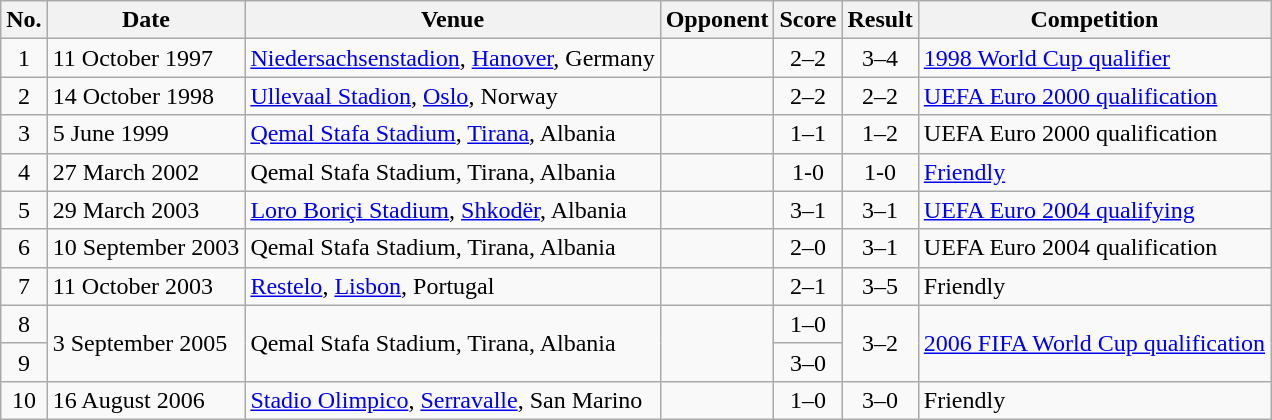<table class="wikitable sortable">
<tr>
<th scope="col">No.</th>
<th scope="col">Date</th>
<th scope="col">Venue</th>
<th scope="col">Opponent</th>
<th scope="col">Score</th>
<th scope="col">Result</th>
<th scope="col">Competition</th>
</tr>
<tr>
<td align="center">1</td>
<td>11 October 1997</td>
<td><a href='#'>Niedersachsenstadion</a>, <a href='#'>Hanover</a>, Germany</td>
<td></td>
<td align="center">2–2</td>
<td align="center">3–4</td>
<td><a href='#'>1998 World Cup qualifier</a></td>
</tr>
<tr>
<td align="center">2</td>
<td>14 October 1998</td>
<td><a href='#'>Ullevaal Stadion</a>, <a href='#'>Oslo</a>, Norway</td>
<td></td>
<td align="center">2–2</td>
<td align=center>2–2</td>
<td><a href='#'>UEFA Euro 2000 qualification</a></td>
</tr>
<tr>
<td align="center">3</td>
<td>5 June 1999</td>
<td><a href='#'>Qemal Stafa Stadium</a>, <a href='#'>Tirana</a>, Albania</td>
<td></td>
<td align="center">1–1</td>
<td align="center">1–2</td>
<td>UEFA Euro 2000 qualification</td>
</tr>
<tr>
<td align="center">4</td>
<td>27 March 2002</td>
<td>Qemal Stafa Stadium, Tirana, Albania</td>
<td></td>
<td align="center">1-0</td>
<td align="center">1-0</td>
<td><a href='#'>Friendly</a></td>
</tr>
<tr>
<td align="center">5</td>
<td>29 March 2003</td>
<td><a href='#'>Loro Boriçi Stadium</a>, <a href='#'>Shkodër</a>, Albania</td>
<td></td>
<td align="center">3–1</td>
<td align="center">3–1</td>
<td><a href='#'>UEFA Euro 2004 qualifying</a></td>
</tr>
<tr>
<td align="center">6</td>
<td>10 September 2003</td>
<td>Qemal Stafa Stadium, Tirana, Albania</td>
<td></td>
<td align="center">2–0</td>
<td align="center">3–1</td>
<td>UEFA Euro 2004 qualification</td>
</tr>
<tr>
<td align="center">7</td>
<td>11 October 2003</td>
<td><a href='#'>Restelo</a>, <a href='#'>Lisbon</a>, Portugal</td>
<td></td>
<td align="center">2–1</td>
<td align="center">3–5</td>
<td>Friendly</td>
</tr>
<tr>
<td align="center">8</td>
<td rowspan="2">3 September 2005</td>
<td rowspan="2">Qemal Stafa Stadium, Tirana, Albania</td>
<td rowspan="2"></td>
<td align="center">1–0</td>
<td rowspan="2" style="text-align:center">3–2</td>
<td rowspan="2"><a href='#'>2006 FIFA World Cup qualification</a></td>
</tr>
<tr>
<td align="center">9</td>
<td align="center">3–0</td>
</tr>
<tr>
<td align="center">10</td>
<td>16 August 2006</td>
<td><a href='#'>Stadio Olimpico</a>, <a href='#'>Serravalle</a>, San Marino</td>
<td></td>
<td align="center">1–0</td>
<td align="center">3–0</td>
<td>Friendly </td>
</tr>
</table>
